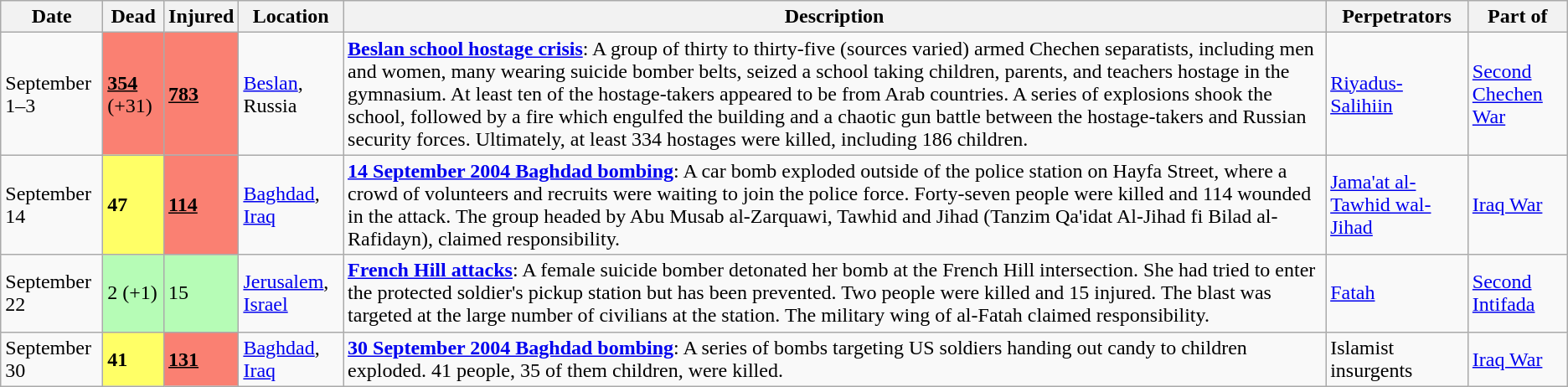<table class="wikitable" id="terrorIncidents2004Sep">
<tr>
<th>Date</th>
<th>Dead</th>
<th>Injured</th>
<th>Location</th>
<th>Description</th>
<th>Perpetrators</th>
<th>Part of</th>
</tr>
<tr>
<td>September 1–3</td>
<td style="background:#FA8072;align="right"><u><strong>354</strong></u> (+31)</td>
<td style="background:#FA8072;align="right"><u><strong>783</strong></u></td>
<td><a href='#'>Beslan</a>, Russia</td>
<td><strong><a href='#'>Beslan school hostage crisis</a></strong>: A group of thirty to thirty-five (sources varied) armed Chechen separatists, including men and women, many wearing suicide bomber belts, seized a school taking children, parents, and teachers hostage in the gymnasium. At least ten of the hostage-takers appeared to be from Arab countries. A series of explosions shook the school, followed by a fire which engulfed the building and a chaotic gun battle between the hostage-takers and Russian security forces. Ultimately, at least 334 hostages were killed, including 186 children.</td>
<td><a href='#'>Riyadus-Salihiin</a></td>
<td><a href='#'>Second Chechen War</a></td>
</tr>
<tr>
<td>September 14</td>
<td style="background:#FFFF66;align="right"><strong>47</strong></td>
<td style="background:#FA8072;align="right"><u><strong>114</strong></u></td>
<td><a href='#'>Baghdad</a>, <a href='#'>Iraq</a></td>
<td><strong><a href='#'>14 September 2004 Baghdad bombing</a></strong>: A car bomb exploded outside of the police station on Hayfa Street, where a crowd of volunteers and recruits were waiting to join the police force. Forty-seven people were killed and 114 wounded in the attack. The group headed by Abu Musab al-Zarquawi, Tawhid and Jihad (Tanzim Qa'idat Al-Jihad fi Bilad al-Rafidayn), claimed responsibility.</td>
<td><a href='#'>Jama'at al-Tawhid wal-Jihad</a></td>
<td><a href='#'>Iraq War</a></td>
</tr>
<tr>
<td>September 22</td>
<td style="background:#b6fcb6;align="right">2 (+1)</td>
<td style="background:#b6fcb6;align="right">15</td>
<td><a href='#'>Jerusalem</a>, <a href='#'>Israel</a></td>
<td><strong><a href='#'>French Hill attacks</a></strong>: A female suicide bomber detonated her bomb at the French Hill intersection. She had tried to enter the protected soldier's pickup station but has been prevented. Two people were killed and 15 injured. The blast was targeted at the large number of civilians at the station. The military wing of al-Fatah claimed responsibility.</td>
<td><a href='#'>Fatah</a></td>
<td><a href='#'>Second Intifada</a></td>
</tr>
<tr>
<td>September 30</td>
<td style="background:#FFFF66;align="right"><strong>41</strong></td>
<td style="background:#FA8072;align="right"><u><strong>131</strong></u></td>
<td><a href='#'>Baghdad</a>, <a href='#'>Iraq</a></td>
<td><strong><a href='#'>30 September 2004 Baghdad bombing</a></strong>: A series of bombs targeting US soldiers handing out candy to children exploded. 41 people, 35 of them children, were killed.</td>
<td>Islamist insurgents</td>
<td><a href='#'>Iraq War</a></td>
</tr>
</table>
